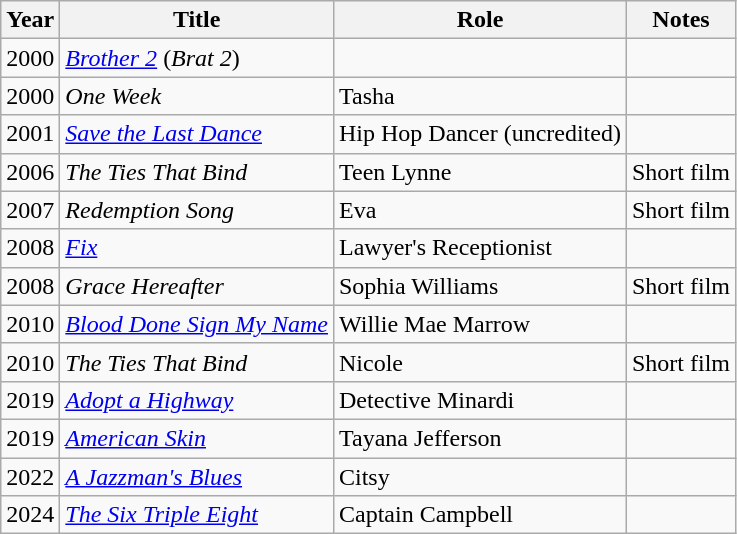<table class="wikitable sortable">
<tr>
<th>Year</th>
<th>Title</th>
<th>Role</th>
<th class="unsortable">Notes</th>
</tr>
<tr>
<td>2000</td>
<td><em><a href='#'>Brother 2</a></em> (<em>Brat 2</em>)</td>
<td></td>
<td></td>
</tr>
<tr>
<td>2000</td>
<td><em>One Week</em></td>
<td>Tasha</td>
<td></td>
</tr>
<tr>
<td>2001</td>
<td><em><a href='#'>Save the Last Dance</a></em></td>
<td>Hip Hop Dancer (uncredited)</td>
<td></td>
</tr>
<tr>
<td>2006</td>
<td><em>The Ties That Bind</em></td>
<td>Teen Lynne</td>
<td>Short film</td>
</tr>
<tr>
<td>2007</td>
<td><em>Redemption Song</em></td>
<td>Eva</td>
<td>Short film</td>
</tr>
<tr>
<td>2008</td>
<td><em><a href='#'>Fix</a></em></td>
<td>Lawyer's Receptionist</td>
<td></td>
</tr>
<tr>
<td>2008</td>
<td><em>Grace Hereafter</em></td>
<td>Sophia Williams</td>
<td>Short film</td>
</tr>
<tr>
<td>2010</td>
<td><em><a href='#'>Blood Done Sign My Name</a></em></td>
<td>Willie Mae Marrow</td>
<td></td>
</tr>
<tr>
<td>2010</td>
<td><em>The Ties That Bind</em></td>
<td>Nicole</td>
<td>Short film</td>
</tr>
<tr>
<td>2019</td>
<td><em><a href='#'>Adopt a Highway</a></em></td>
<td>Detective Minardi</td>
<td></td>
</tr>
<tr>
<td>2019</td>
<td><em><a href='#'>American Skin</a></em></td>
<td>Tayana Jefferson</td>
<td></td>
</tr>
<tr>
<td>2022</td>
<td><em><a href='#'>A Jazzman's Blues</a></em></td>
<td>Citsy</td>
<td></td>
</tr>
<tr>
<td>2024</td>
<td><em><a href='#'>The Six Triple Eight</a></em></td>
<td>Captain Campbell</td>
<td></td>
</tr>
</table>
